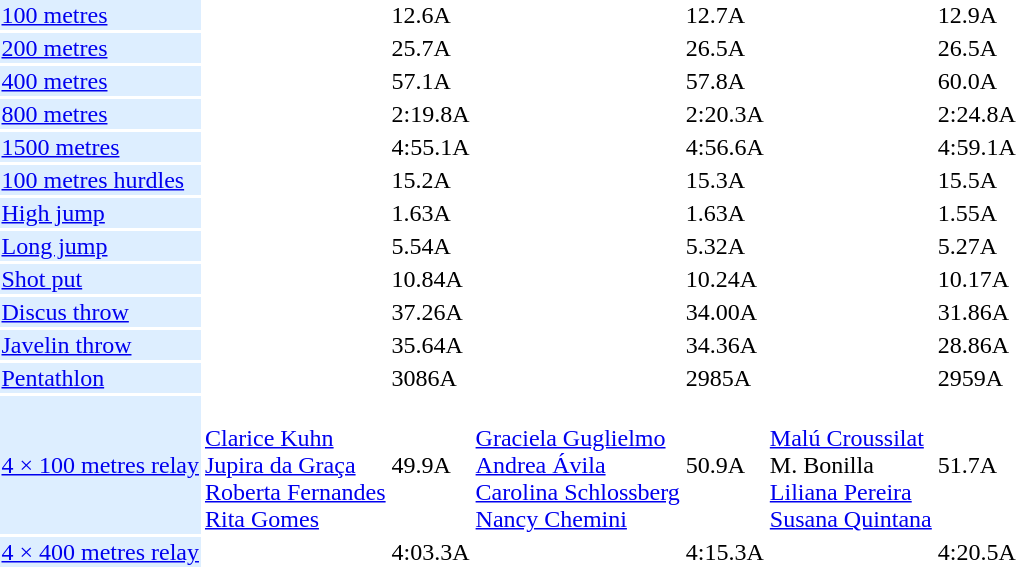<table>
<tr>
<td bgcolor = DDEEFF><a href='#'>100 metres</a></td>
<td></td>
<td>12.6A</td>
<td></td>
<td>12.7A</td>
<td></td>
<td>12.9A</td>
</tr>
<tr>
<td bgcolor = DDEEFF><a href='#'>200 metres</a></td>
<td></td>
<td>25.7A</td>
<td></td>
<td>26.5A</td>
<td></td>
<td>26.5A</td>
</tr>
<tr>
<td bgcolor = DDEEFF><a href='#'>400 metres</a></td>
<td></td>
<td>57.1A</td>
<td></td>
<td>57.8A</td>
<td></td>
<td>60.0A</td>
</tr>
<tr>
<td bgcolor = DDEEFF><a href='#'>800 metres</a></td>
<td></td>
<td>2:19.8A</td>
<td></td>
<td>2:20.3A</td>
<td></td>
<td>2:24.8A</td>
</tr>
<tr>
<td bgcolor = DDEEFF><a href='#'>1500 metres</a></td>
<td></td>
<td>4:55.1A</td>
<td></td>
<td>4:56.6A</td>
<td></td>
<td>4:59.1A</td>
</tr>
<tr>
<td bgcolor = DDEEFF><a href='#'>100 metres hurdles</a></td>
<td></td>
<td>15.2A</td>
<td></td>
<td>15.3A</td>
<td></td>
<td>15.5A</td>
</tr>
<tr>
<td bgcolor = DDEEFF><a href='#'>High jump</a></td>
<td></td>
<td>1.63A</td>
<td></td>
<td>1.63A</td>
<td></td>
<td>1.55A</td>
</tr>
<tr>
<td bgcolor = DDEEFF><a href='#'>Long jump</a></td>
<td></td>
<td>5.54A</td>
<td></td>
<td>5.32A</td>
<td></td>
<td>5.27A</td>
</tr>
<tr>
<td bgcolor = DDEEFF><a href='#'>Shot put</a></td>
<td></td>
<td>10.84A</td>
<td></td>
<td>10.24A</td>
<td></td>
<td>10.17A</td>
</tr>
<tr>
<td bgcolor = DDEEFF><a href='#'>Discus throw</a></td>
<td></td>
<td>37.26A</td>
<td></td>
<td>34.00A</td>
<td></td>
<td>31.86A</td>
</tr>
<tr>
<td bgcolor = DDEEFF><a href='#'>Javelin throw</a></td>
<td></td>
<td>35.64A</td>
<td></td>
<td>34.36A</td>
<td></td>
<td>28.86A</td>
</tr>
<tr>
<td bgcolor = DDEEFF><a href='#'>Pentathlon</a></td>
<td></td>
<td>3086A</td>
<td></td>
<td>2985A</td>
<td></td>
<td>2959A</td>
</tr>
<tr>
<td bgcolor = DDEEFF><a href='#'>4 × 100 metres relay</a></td>
<td> <br> <a href='#'>Clarice Kuhn</a> <br> <a href='#'>Jupira da Graça</a> <br> <a href='#'>Roberta Fernandes</a> <br> <a href='#'>Rita Gomes</a></td>
<td>49.9A</td>
<td> <br> <a href='#'>Graciela Guglielmo</a> <br> <a href='#'>Andrea Ávila</a> <br> <a href='#'>Carolina Schlossberg</a> <br> <a href='#'>Nancy Chemini</a></td>
<td>50.9A</td>
<td> <br> <a href='#'>Malú Croussilat</a> <br> M. Bonilla <br> <a href='#'>Liliana Pereira</a> <br> <a href='#'>Susana Quintana</a></td>
<td>51.7A</td>
</tr>
<tr>
<td bgcolor = DDEEFF><a href='#'>4 × 400 metres relay</a></td>
<td></td>
<td>4:03.3A</td>
<td></td>
<td>4:15.3A</td>
<td></td>
<td>4:20.5A</td>
</tr>
</table>
